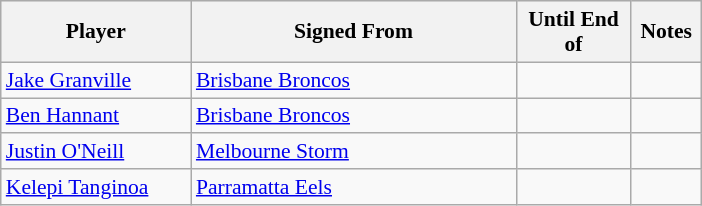<table class="wikitable" style="font-size:90%">
<tr style="background:#efefef;">
<th style="width:120px;">Player</th>
<th style="width:210px;">Signed From</th>
<th style="width:70px;">Until End of</th>
<th style="width:40px;">Notes</th>
</tr>
<tr>
<td><a href='#'>Jake Granville</a></td>
<td> <a href='#'>Brisbane Broncos</a></td>
<td></td>
<td></td>
</tr>
<tr>
<td><a href='#'>Ben Hannant</a></td>
<td> <a href='#'>Brisbane Broncos</a></td>
<td></td>
<td></td>
</tr>
<tr>
<td><a href='#'>Justin O'Neill</a></td>
<td> <a href='#'>Melbourne Storm</a></td>
<td></td>
<td></td>
</tr>
<tr>
<td><a href='#'>Kelepi Tanginoa</a></td>
<td> <a href='#'>Parramatta Eels</a></td>
<td></td>
<td></td>
</tr>
</table>
